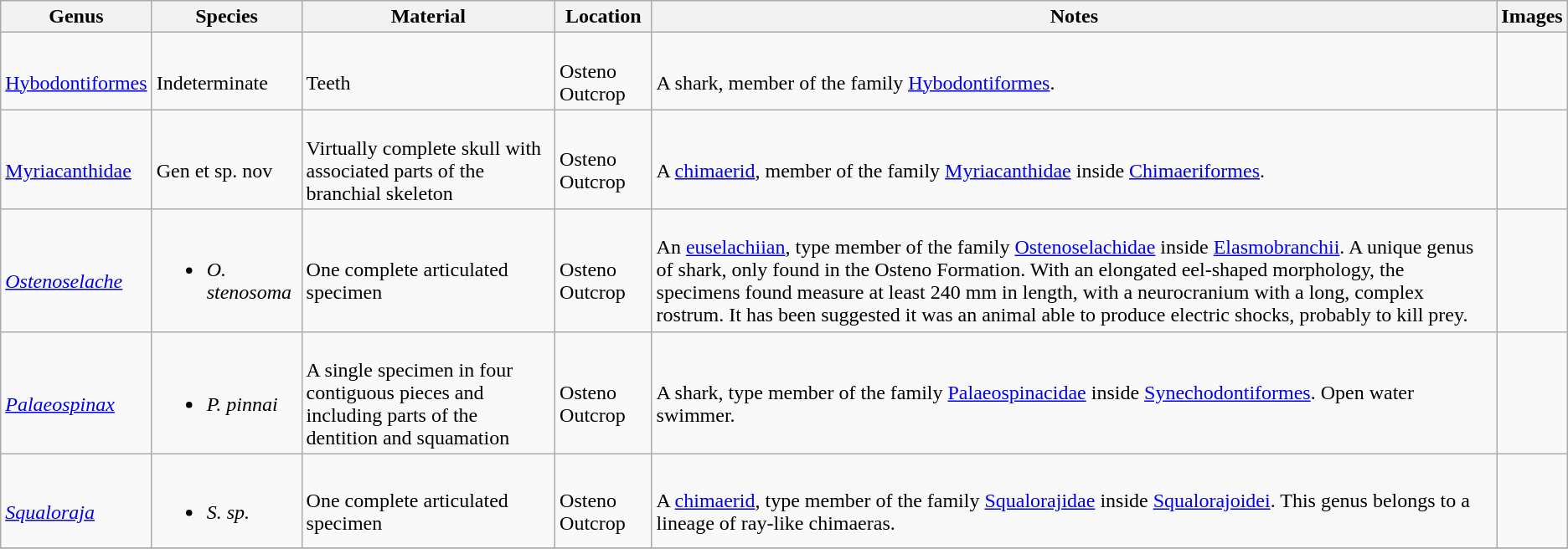<table class="wikitable" align="center">
<tr>
<th>Genus</th>
<th>Species</th>
<th>Material</th>
<th>Location</th>
<th>Notes</th>
<th>Images</th>
</tr>
<tr>
<td><br><a href='#'>Hybodontiformes</a></td>
<td><br>Indeterminate</td>
<td><br>Teeth</td>
<td><br>Osteno Outcrop</td>
<td><br>A shark, member of the family <a href='#'>Hybodontiformes</a>.</td>
<td></td>
</tr>
<tr>
<td><br><a href='#'>Myriacanthidae</a></td>
<td><br>Gen et sp. nov</td>
<td><br>Virtually complete skull with associated parts of the branchial skeleton</td>
<td><br>Osteno Outcrop</td>
<td><br>A <a href='#'>chimaerid</a>, member of the family <a href='#'>Myriacanthidae</a> inside <a href='#'>Chimaeriformes</a>.</td>
<td></td>
</tr>
<tr>
<td><br><em><a href='#'>Ostenoselache</a></em></td>
<td><br><ul><li><em>O. stenosoma</em></li></ul></td>
<td><br>One complete articulated specimen</td>
<td><br>Osteno Outcrop</td>
<td><br>An <a href='#'>euselachiian</a>, type member of the family <a href='#'>Ostenoselachidae</a> inside <a href='#'>Elasmobranchii</a>. A unique genus of shark, only found in the Osteno Formation. With an elongated eel-shaped morphology, the specimens found measure at least  240 mm in length, with a neurocranium with a long, complex rostrum. It has been suggested it was an animal able to produce electric shocks, probably to kill prey.</td>
<td><br></td>
</tr>
<tr>
<td><br><em><a href='#'>Palaeospinax</a></em></td>
<td><br><ul><li><em>P. pinnai</em></li></ul></td>
<td><br>A single specimen in four contiguous pieces and including parts of the dentition and squamation</td>
<td><br>Osteno Outcrop</td>
<td><br>A shark, type member of the family <a href='#'>Palaeospinacidae</a> inside <a href='#'>Synechodontiformes</a>. Open water swimmer.</td>
<td></td>
</tr>
<tr>
<td><br><em><a href='#'>Squaloraja</a></em></td>
<td><br><ul><li><em>S. sp.</em></li></ul></td>
<td><br>One complete articulated specimen</td>
<td><br>Osteno Outcrop</td>
<td><br>A <a href='#'>chimaerid</a>, type member of the family <a href='#'>Squalorajidae</a> inside <a href='#'>Squalorajoidei</a>. This genus belongs to a lineage of ray-like chimaeras.</td>
<td><br></td>
</tr>
<tr>
</tr>
</table>
